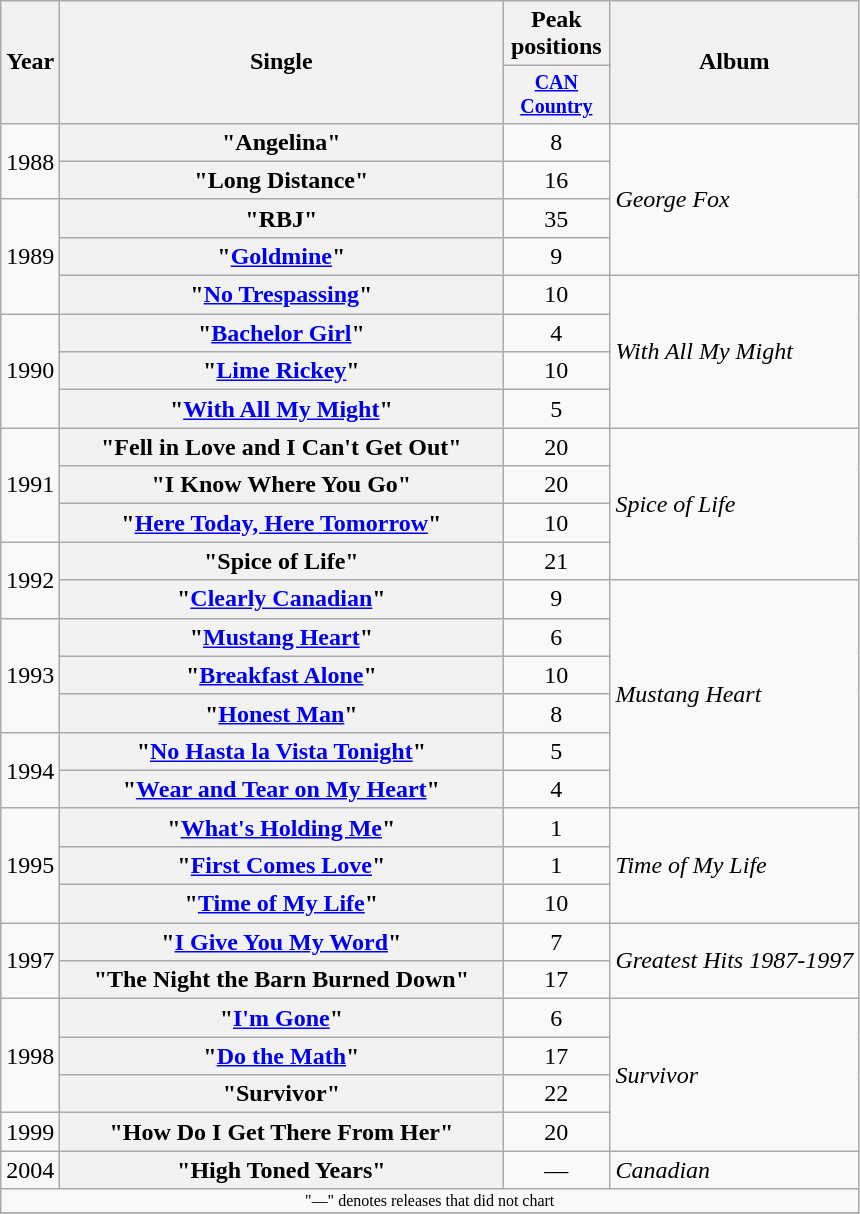<table class="wikitable plainrowheaders" style="text-align:center;">
<tr>
<th rowspan="2">Year</th>
<th rowspan="2" style="width:18em;">Single</th>
<th colspan="1">Peak positions</th>
<th rowspan="2">Album</th>
</tr>
<tr style="font-size:smaller;">
<th width="65"><a href='#'>CAN Country</a></th>
</tr>
<tr>
<td rowspan="2">1988</td>
<th scope="row">"Angelina"</th>
<td>8</td>
<td align="left" rowspan="4"><em>George Fox</em></td>
</tr>
<tr>
<th scope="row">"Long Distance"</th>
<td>16</td>
</tr>
<tr>
<td rowspan="3">1989</td>
<th scope="row">"RBJ"</th>
<td>35</td>
</tr>
<tr>
<th scope="row">"<a href='#'>Goldmine</a>"</th>
<td>9</td>
</tr>
<tr>
<th scope="row">"<a href='#'>No Trespassing</a>"</th>
<td>10</td>
<td align="left" rowspan="4"><em>With All My Might</em></td>
</tr>
<tr>
<td rowspan="3">1990</td>
<th scope="row">"<a href='#'>Bachelor Girl</a>"</th>
<td>4</td>
</tr>
<tr>
<th scope="row">"<a href='#'>Lime Rickey</a>"</th>
<td>10</td>
</tr>
<tr>
<th scope="row">"<a href='#'>With All My Might</a>"</th>
<td>5</td>
</tr>
<tr>
<td rowspan="3">1991</td>
<th scope="row">"Fell in Love and I Can't Get Out"</th>
<td>20</td>
<td align="left" rowspan="4"><em>Spice of Life</em></td>
</tr>
<tr>
<th scope="row">"I Know Where You Go"</th>
<td>20</td>
</tr>
<tr>
<th scope="row">"<a href='#'>Here Today, Here Tomorrow</a>"</th>
<td>10</td>
</tr>
<tr>
<td rowspan="2">1992</td>
<th scope="row">"Spice of Life"</th>
<td>21</td>
</tr>
<tr>
<th scope="row">"<a href='#'>Clearly Canadian</a>"</th>
<td>9</td>
<td align="left" rowspan="6"><em>Mustang Heart</em></td>
</tr>
<tr>
<td rowspan="3">1993</td>
<th scope="row">"<a href='#'>Mustang Heart</a>"</th>
<td>6</td>
</tr>
<tr>
<th scope="row">"<a href='#'>Breakfast Alone</a>"</th>
<td>10</td>
</tr>
<tr>
<th scope="row">"<a href='#'>Honest Man</a>"</th>
<td>8</td>
</tr>
<tr>
<td rowspan="2">1994</td>
<th scope="row">"<a href='#'>No Hasta la Vista Tonight</a>"</th>
<td>5</td>
</tr>
<tr>
<th scope="row">"<a href='#'>Wear and Tear on My Heart</a>"</th>
<td>4</td>
</tr>
<tr>
<td rowspan="3">1995</td>
<th scope="row">"<a href='#'>What's Holding Me</a>"</th>
<td>1</td>
<td align="left" rowspan="3"><em>Time of My Life</em></td>
</tr>
<tr>
<th scope="row">"<a href='#'>First Comes Love</a>"</th>
<td>1</td>
</tr>
<tr>
<th scope="row">"<a href='#'>Time of My Life</a>"</th>
<td>10</td>
</tr>
<tr>
<td rowspan="2">1997</td>
<th scope="row">"<a href='#'>I Give You My Word</a>"</th>
<td>7</td>
<td align="left" rowspan="2"><em>Greatest Hits 1987-1997</em></td>
</tr>
<tr>
<th scope="row">"The Night the Barn Burned Down"</th>
<td>17</td>
</tr>
<tr>
<td rowspan="3">1998</td>
<th scope="row">"<a href='#'>I'm Gone</a>"</th>
<td>6</td>
<td align="left" rowspan="4"><em>Survivor</em></td>
</tr>
<tr>
<th scope="row">"<a href='#'>Do the Math</a>"</th>
<td>17</td>
</tr>
<tr>
<th scope="row">"Survivor"</th>
<td>22</td>
</tr>
<tr>
<td>1999</td>
<th scope="row">"How Do I Get There From Her"</th>
<td>20</td>
</tr>
<tr>
<td>2004</td>
<th scope="row">"High Toned Years"</th>
<td>—</td>
<td align="left"><em>Canadian</em></td>
</tr>
<tr>
<td colspan="4" style="font-size:8pt">"—" denotes releases that did not chart</td>
</tr>
<tr>
</tr>
</table>
